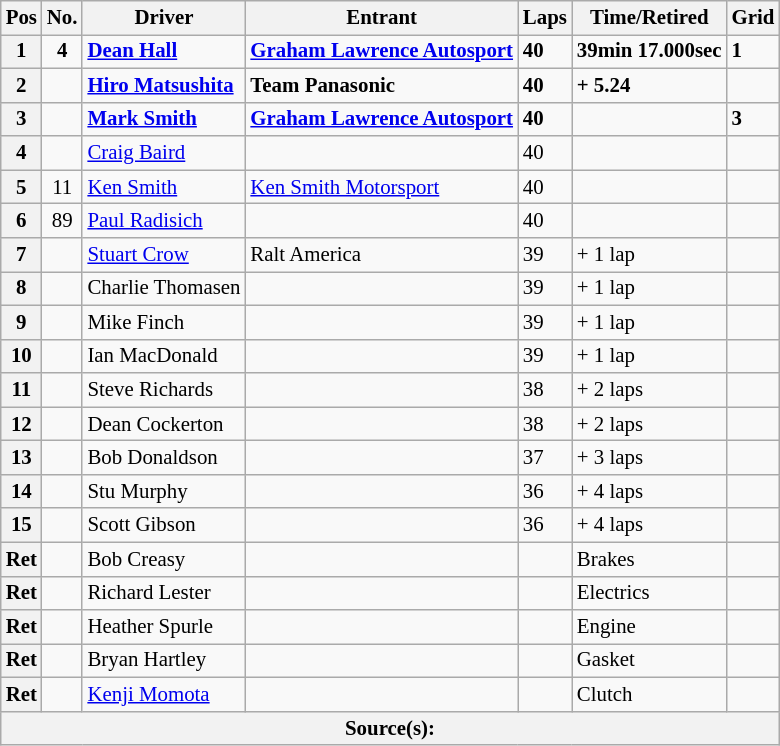<table class="wikitable" style="font-size: 87%;">
<tr>
<th>Pos</th>
<th>No.</th>
<th>Driver</th>
<th>Entrant</th>
<th>Laps</th>
<th>Time/Retired</th>
<th>Grid</th>
</tr>
<tr>
<th>1</th>
<td align="center"><strong>4</strong></td>
<td> <strong><a href='#'>Dean Hall</a></strong></td>
<td><strong><a href='#'>Graham Lawrence Autosport</a></strong></td>
<td><strong>40</strong></td>
<td><strong>39min 17.000sec</strong></td>
<td><strong>1</strong></td>
</tr>
<tr>
<th>2</th>
<td align="center"></td>
<td> <strong><a href='#'>Hiro Matsushita</a></strong></td>
<td><strong>Team Panasonic</strong></td>
<td><strong>40</strong></td>
<td><strong>+ 5.24</strong></td>
<td></td>
</tr>
<tr>
<th>3</th>
<td align="center"></td>
<td> <strong><a href='#'>Mark Smith</a></strong></td>
<td><strong><a href='#'>Graham Lawrence Autosport</a></strong></td>
<td><strong>40</strong></td>
<td></td>
<td><strong>3</strong></td>
</tr>
<tr>
<th>4</th>
<td align="center"></td>
<td> <a href='#'>Craig Baird</a></td>
<td></td>
<td>40</td>
<td></td>
<td></td>
</tr>
<tr>
<th>5</th>
<td align="center">11</td>
<td> <a href='#'>Ken Smith</a></td>
<td><a href='#'>Ken Smith Motorsport</a></td>
<td>40</td>
<td></td>
<td></td>
</tr>
<tr>
<th>6</th>
<td align="center">89</td>
<td> <a href='#'>Paul Radisich</a></td>
<td></td>
<td>40</td>
<td></td>
<td></td>
</tr>
<tr>
<th>7</th>
<td align="center"></td>
<td> <a href='#'>Stuart Crow</a></td>
<td>Ralt America</td>
<td>39</td>
<td>+ 1 lap</td>
<td></td>
</tr>
<tr>
<th>8</th>
<td align="center"></td>
<td> Charlie Thomasen</td>
<td></td>
<td>39</td>
<td>+ 1 lap</td>
<td></td>
</tr>
<tr>
<th>9</th>
<td align="center"></td>
<td> Mike Finch</td>
<td></td>
<td>39</td>
<td>+ 1 lap</td>
<td></td>
</tr>
<tr>
<th>10</th>
<td align="center"></td>
<td> Ian MacDonald</td>
<td></td>
<td>39</td>
<td>+ 1 lap</td>
<td></td>
</tr>
<tr>
<th>11</th>
<td align="center"></td>
<td> Steve Richards</td>
<td></td>
<td>38</td>
<td>+ 2 laps</td>
<td></td>
</tr>
<tr>
<th>12</th>
<td align="center"></td>
<td> Dean Cockerton</td>
<td></td>
<td>38</td>
<td>+ 2 laps</td>
<td></td>
</tr>
<tr>
<th>13</th>
<td align="center"></td>
<td> Bob Donaldson</td>
<td></td>
<td>37</td>
<td>+ 3 laps</td>
<td></td>
</tr>
<tr>
<th>14</th>
<td align="center"></td>
<td> Stu Murphy</td>
<td></td>
<td>36</td>
<td>+ 4 laps</td>
<td></td>
</tr>
<tr>
<th>15</th>
<td align="center"></td>
<td> Scott Gibson</td>
<td></td>
<td>36</td>
<td>+ 4 laps</td>
<td></td>
</tr>
<tr>
<th>Ret</th>
<td align="center"></td>
<td> Bob Creasy</td>
<td></td>
<td></td>
<td>Brakes</td>
<td></td>
</tr>
<tr>
<th>Ret</th>
<td align="center"></td>
<td> Richard Lester</td>
<td></td>
<td></td>
<td>Electrics</td>
<td></td>
</tr>
<tr>
<th>Ret</th>
<td align="center"></td>
<td> Heather Spurle</td>
<td></td>
<td></td>
<td>Engine</td>
<td></td>
</tr>
<tr>
<th>Ret</th>
<td align="center"></td>
<td> Bryan Hartley</td>
<td></td>
<td></td>
<td>Gasket</td>
<td></td>
</tr>
<tr>
<th>Ret</th>
<td align="center"></td>
<td> <a href='#'>Kenji Momota</a></td>
<td></td>
<td></td>
<td>Clutch</td>
<td></td>
</tr>
<tr>
<th colspan=8>Source(s): </th>
</tr>
</table>
